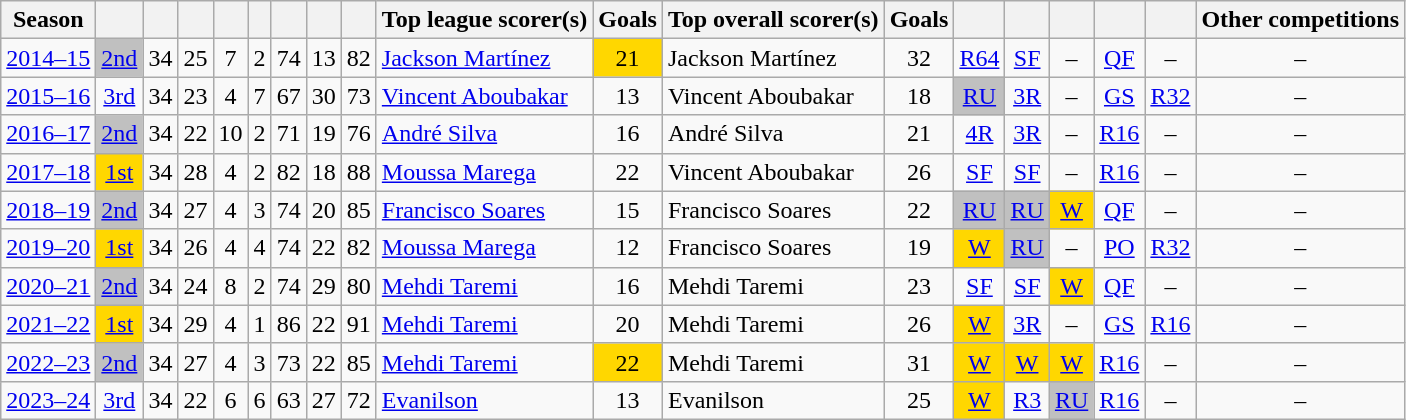<table class="wikitable" style="text-align:center;">
<tr>
<th>Season</th>
<th></th>
<th></th>
<th></th>
<th></th>
<th></th>
<th></th>
<th></th>
<th></th>
<th>Top league scorer(s)</th>
<th>Goals</th>
<th>Top overall scorer(s)</th>
<th>Goals</th>
<th></th>
<th></th>
<th></th>
<th></th>
<th></th>
<th colspan=2>Other competitions</th>
</tr>
<tr>
<td><a href='#'>2014–15</a></td>
<td style="background:silver;"><a href='#'>2nd</a></td>
<td>34</td>
<td>25</td>
<td>7</td>
<td>2</td>
<td>74</td>
<td>13</td>
<td>82</td>
<td align="left"><a href='#'>Jackson Martínez</a></td>
<td style="background:gold;">21</td>
<td align="left">Jackson Martínez</td>
<td>32</td>
<td><a href='#'>R64</a></td>
<td><a href='#'>SF</a></td>
<td>–</td>
<td><a href='#'>QF</a></td>
<td>–</td>
<td colspan="2">–</td>
</tr>
<tr>
<td><a href='#'>2015–16</a></td>
<td><a href='#'>3rd</a></td>
<td>34</td>
<td>23</td>
<td>4</td>
<td>7</td>
<td>67</td>
<td>30</td>
<td>73</td>
<td align="left"><a href='#'>Vincent Aboubakar</a></td>
<td>13</td>
<td align="left">Vincent Aboubakar</td>
<td>18</td>
<td style="background:silver;"><a href='#'>RU</a></td>
<td><a href='#'>3R</a></td>
<td>–</td>
<td><a href='#'>GS</a></td>
<td><a href='#'>R32</a></td>
<td colspan="2">–</td>
</tr>
<tr>
<td><a href='#'>2016–17</a></td>
<td style="background:silver;"><a href='#'>2nd</a></td>
<td>34</td>
<td>22</td>
<td>10</td>
<td>2</td>
<td>71</td>
<td>19</td>
<td>76</td>
<td align="left"><a href='#'>André Silva</a></td>
<td>16</td>
<td align="left">André Silva</td>
<td>21</td>
<td><a href='#'>4R</a></td>
<td><a href='#'>3R</a></td>
<td>–</td>
<td><a href='#'>R16</a></td>
<td>–</td>
<td colspan="2">–</td>
</tr>
<tr>
<td><a href='#'>2017–18</a></td>
<td style="background:gold;"><a href='#'>1st</a></td>
<td>34</td>
<td>28</td>
<td>4</td>
<td>2</td>
<td>82</td>
<td>18</td>
<td>88</td>
<td align="left"><a href='#'>Moussa Marega</a></td>
<td>22</td>
<td align="left">Vincent Aboubakar</td>
<td>26</td>
<td><a href='#'>SF</a></td>
<td><a href='#'>SF</a></td>
<td>–</td>
<td><a href='#'>R16</a></td>
<td>–</td>
<td colspan="2">–</td>
</tr>
<tr>
<td><a href='#'>2018–19</a></td>
<td style="background:silver;"><a href='#'>2nd</a></td>
<td>34</td>
<td>27</td>
<td>4</td>
<td>3</td>
<td>74</td>
<td>20</td>
<td>85</td>
<td align="left"><a href='#'>Francisco Soares</a></td>
<td>15</td>
<td align="left">Francisco Soares</td>
<td>22</td>
<td style="background:silver;"><a href='#'>RU</a></td>
<td style="background:silver;"><a href='#'>RU</a></td>
<td style="background:gold;"><a href='#'>W</a></td>
<td><a href='#'>QF</a></td>
<td>–</td>
<td colspan="2">–</td>
</tr>
<tr>
<td><a href='#'>2019–20</a></td>
<td style="background:gold;"><a href='#'>1st</a></td>
<td>34</td>
<td>26</td>
<td>4</td>
<td>4</td>
<td>74</td>
<td>22</td>
<td>82</td>
<td align="left"><a href='#'>Moussa Marega</a></td>
<td>12</td>
<td align="left">Francisco Soares</td>
<td>19</td>
<td style="background:gold;"><a href='#'>W</a></td>
<td style="background:silver;"><a href='#'>RU</a></td>
<td>–</td>
<td><a href='#'>PO</a></td>
<td><a href='#'>R32</a></td>
<td colspan="2">–</td>
</tr>
<tr>
<td><a href='#'>2020–21</a></td>
<td style="background:silver;"><a href='#'>2nd</a></td>
<td>34</td>
<td>24</td>
<td>8</td>
<td>2</td>
<td>74</td>
<td>29</td>
<td>80</td>
<td align="left"><a href='#'>Mehdi Taremi</a></td>
<td>16</td>
<td align="left">Mehdi Taremi</td>
<td>23</td>
<td><a href='#'>SF</a></td>
<td><a href='#'>SF</a></td>
<td style="background:gold;"><a href='#'>W</a></td>
<td><a href='#'>QF</a></td>
<td>–</td>
<td colspan="2">–</td>
</tr>
<tr>
<td><a href='#'>2021–22</a></td>
<td style="background:gold;"><a href='#'>1st</a></td>
<td>34</td>
<td>29</td>
<td>4</td>
<td>1</td>
<td>86</td>
<td>22</td>
<td>91</td>
<td align="left"><a href='#'>Mehdi Taremi</a></td>
<td>20</td>
<td align="left">Mehdi Taremi</td>
<td>26</td>
<td style="background:gold;"><a href='#'>W</a></td>
<td><a href='#'>3R</a></td>
<td>–</td>
<td><a href='#'>GS</a></td>
<td><a href='#'>R16</a></td>
<td colspan="2">–</td>
</tr>
<tr>
<td><a href='#'>2022–23</a></td>
<td style="background:silver;"><a href='#'>2nd</a></td>
<td>34</td>
<td>27</td>
<td>4</td>
<td>3</td>
<td>73</td>
<td>22</td>
<td>85</td>
<td align="left"><a href='#'>Mehdi Taremi</a></td>
<td style="background:gold;">22</td>
<td align="left">Mehdi Taremi</td>
<td>31</td>
<td style="background:gold;"><a href='#'>W</a></td>
<td style="background:gold;"><a href='#'>W</a></td>
<td style="background:gold;"><a href='#'>W</a></td>
<td><a href='#'>R16</a></td>
<td>–</td>
<td colspan="2">–</td>
</tr>
<tr>
<td><a href='#'>2023–24</a></td>
<td><a href='#'>3rd</a></td>
<td>34</td>
<td>22</td>
<td>6</td>
<td>6</td>
<td>63</td>
<td>27</td>
<td>72</td>
<td align="left"><a href='#'>Evanilson</a></td>
<td>13</td>
<td align="left">Evanilson</td>
<td>25</td>
<td style="background:gold;"><a href='#'>W</a></td>
<td><a href='#'>R3</a></td>
<td style="background:silver;"><a href='#'>RU</a></td>
<td><a href='#'>R16</a></td>
<td>–</td>
<td colspan="2">–</td>
</tr>
</table>
